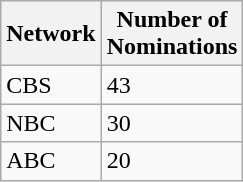<table class="wikitable">
<tr>
<th>Network</th>
<th>Number of<br>Nominations</th>
</tr>
<tr>
<td>CBS</td>
<td>43</td>
</tr>
<tr>
<td>NBC</td>
<td>30</td>
</tr>
<tr>
<td>ABC</td>
<td>20</td>
</tr>
</table>
